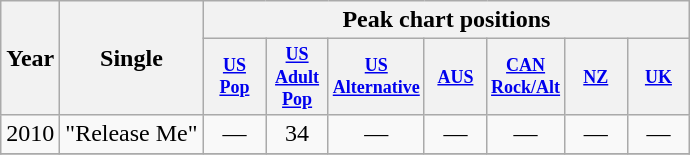<table class="wikitable">
<tr>
<th rowspan="2">Year</th>
<th rowspan="2">Single</th>
<th colspan="8">Peak chart positions</th>
</tr>
<tr>
<th style="width:3em;font-size:75%"><a href='#'>US Pop</a></th>
<th style="width:3em;font-size:75%"><a href='#'>US Adult Pop</a></th>
<th style="width:3em;font-size:75%"><a href='#'>US<br>Alternative</a></th>
<th style="width:3em;font-size:75%"><a href='#'>AUS</a></th>
<th style="width:3em;font-size:75%"><a href='#'>CAN Rock/Alt</a></th>
<th style="width:3em;font-size:75%"><a href='#'>NZ</a><br></th>
<th style="width:3em;font-size:75%"><a href='#'>UK</a><br></th>
</tr>
<tr>
<td>2010</td>
<td>"Release Me"</td>
<td align="center">—</td>
<td align="center">34</td>
<td align="center">—</td>
<td align="center">—</td>
<td align="center">—</td>
<td align="center">—</td>
<td align="center">—</td>
</tr>
<tr>
</tr>
</table>
